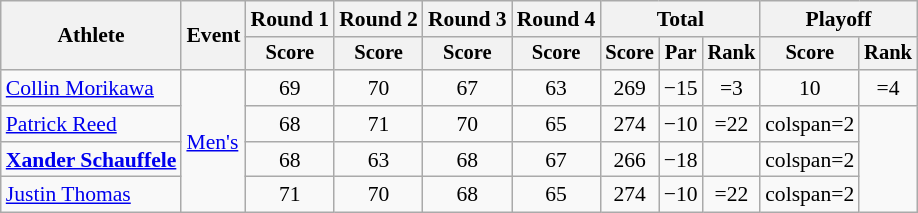<table class=wikitable style=font-size:90%;text-align:center>
<tr>
<th rowspan=2>Athlete</th>
<th rowspan=2>Event</th>
<th>Round 1</th>
<th>Round 2</th>
<th>Round 3</th>
<th>Round 4</th>
<th colspan=3>Total</th>
<th colspan=2>Playoff</th>
</tr>
<tr style=font-size:95%>
<th>Score</th>
<th>Score</th>
<th>Score</th>
<th>Score</th>
<th>Score</th>
<th>Par</th>
<th>Rank</th>
<th>Score</th>
<th>Rank</th>
</tr>
<tr>
<td align=left><a href='#'>Collin Morikawa</a></td>
<td align=left rowspan=4><a href='#'>Men's</a></td>
<td>69</td>
<td>70</td>
<td>67</td>
<td>63</td>
<td>269</td>
<td>−15</td>
<td>=3</td>
<td>10</td>
<td>=4</td>
</tr>
<tr>
<td align=left><a href='#'>Patrick Reed</a></td>
<td>68</td>
<td>71</td>
<td>70</td>
<td>65</td>
<td>274</td>
<td>−10</td>
<td>=22</td>
<td>colspan=2 </td>
</tr>
<tr>
<td align=left><strong><a href='#'>Xander Schauffele</a></strong></td>
<td>68</td>
<td>63</td>
<td>68</td>
<td>67</td>
<td>266</td>
<td>−18</td>
<td></td>
<td>colspan=2 </td>
</tr>
<tr>
<td align=left><a href='#'>Justin Thomas</a></td>
<td>71</td>
<td>70</td>
<td>68</td>
<td>65</td>
<td>274</td>
<td>−10</td>
<td>=22</td>
<td>colspan=2 </td>
</tr>
</table>
